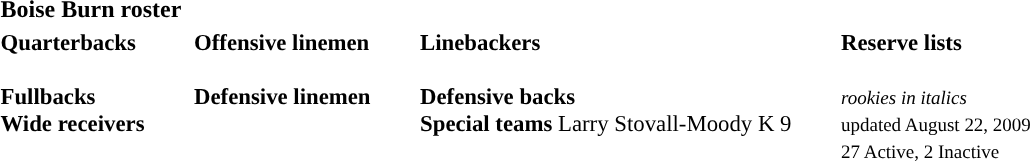<table class="toccolours" style="text-align: left;">
<tr>
<th colspan="7"><strong>Boise Burn roster</strong></th>
</tr>
<tr>
<td style="font-size: 95%;vertical-align:top;"><strong>Quarterbacks</strong><br>
<br><strong>Fullbacks</strong>
<br><strong>Wide receivers</strong>




</td>
<td style="width: 25px;"></td>
<td style="font-size: 95%;vertical-align:top;"><strong>Offensive linemen</strong><br>




<br><strong>Defensive linemen</strong>




</td>
<td style="width: 25px;"></td>
<td style="font-size: 95%;vertical-align:top;"><strong>Linebackers</strong><br>
<br><strong>Defensive backs</strong>




<br><strong>Special teams</strong>
 Larry Stovall-Moody K 9</td>
<td style="width: 25px;"></td>
<td style="font-size: 95%;vertical-align:top;"><strong>Reserve lists</strong><br>
<br><small><em>rookies in italics</em></small><br>
<small> updated August 22, 2009</small><br>
<small>27 Active, 2 Inactive</small></td>
</tr>
</table>
